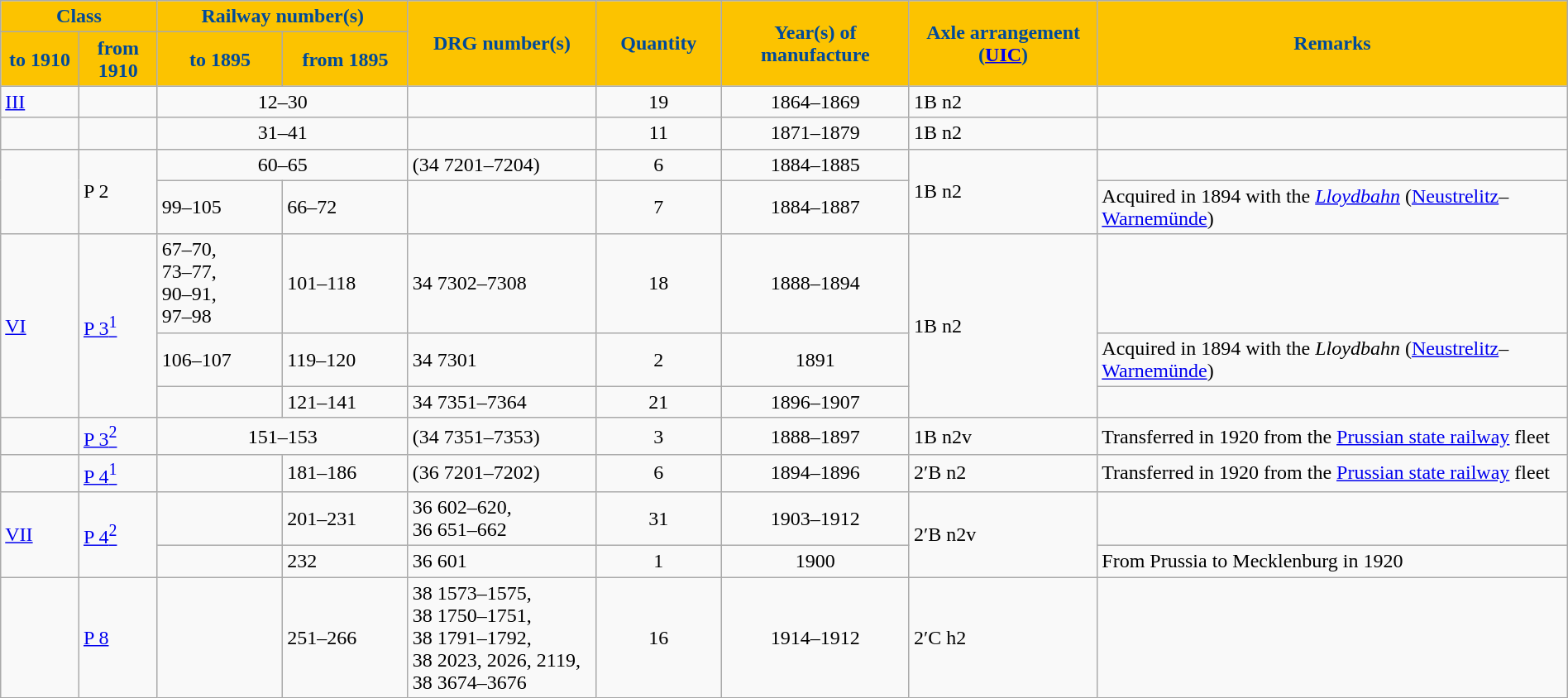<table class="wikitable"  width="100%">
<tr>
<th style="color:#004a99; background:#fcc300" width="10%" colspan="2">Class</th>
<th style="color:#004a99; background:#fcc300" width="16%" colspan="2">Railway number(s)</th>
<th style="color:#004a99; background:#fcc300" width="12%" rowspan="2">DRG number(s)</th>
<th style="color:#004a99; background:#fcc300" width="8%"  rowspan="2">Quantity</th>
<th style="color:#004a99; background:#fcc300" width="12%" rowspan="2">Year(s) of manufacture</th>
<th style="color:#004a99; background:#fcc300" width="12%" rowspan="2">Axle arrangement (<a href='#'>UIC</a>)</th>
<th style="color:#004a99; background:#fcc300" width="30%" rowspan="2">Remarks</th>
</tr>
<tr>
<th style="color:#004a99; background:#fcc300" width="5%">to 1910</th>
<th style="color:#004a99; background:#fcc300" width="5%">from 1910</th>
<th style="color:#004a99; background:#fcc300" width="8%">to 1895</th>
<th style="color:#004a99; background:#fcc300" width="8%">from 1895</th>
</tr>
<tr>
<td><a href='#'>III</a></td>
<td></td>
<td colspan="2" align="center">12–30</td>
<td></td>
<td align="center">19</td>
<td align="center">1864–1869</td>
<td>1B n2</td>
<td></td>
</tr>
<tr>
<td></td>
<td></td>
<td colspan="2" align="center">31–41</td>
<td></td>
<td align="center">11</td>
<td align="center">1871–1879</td>
<td>1B n2</td>
<td></td>
</tr>
<tr>
<td rowspan="2"></td>
<td rowspan="2">P 2</td>
<td colspan="2" align="center">60–65</td>
<td>(34 7201–7204)</td>
<td align="center">6</td>
<td align="center">1884–1885</td>
<td rowspan="2">1B n2</td>
<td></td>
</tr>
<tr>
<td>99–105</td>
<td>66–72</td>
<td></td>
<td align="center">7</td>
<td align="center">1884–1887</td>
<td>Acquired in 1894 with the <em><a href='#'>Lloydbahn</a></em> (<a href='#'>Neustrelitz</a>–<a href='#'>Warnemünde</a>)</td>
</tr>
<tr>
<td rowspan="3"><a href='#'>VI</a></td>
<td rowspan="3"><a href='#'>P 3<sup>1</sup></a></td>
<td>67–70, <br>73–77, <br>90–91, <br>97–98</td>
<td>101–118</td>
<td>34 7302–7308</td>
<td align="center">18</td>
<td align="center">1888–1894</td>
<td rowspan="3">1B n2</td>
<td></td>
</tr>
<tr>
<td>106–107</td>
<td>119–120</td>
<td>34 7301</td>
<td align="center">2</td>
<td align="center">1891</td>
<td>Acquired in 1894 with the <em>Lloydbahn</em> (<a href='#'>Neustrelitz</a>–<a href='#'>Warnemünde</a>)</td>
</tr>
<tr>
<td></td>
<td>121–141</td>
<td>34 7351–7364</td>
<td align="center">21</td>
<td align="center">1896–1907</td>
<td></td>
</tr>
<tr>
<td></td>
<td><a href='#'>P 3<sup>2</sup></a></td>
<td colspan="2" align="center">151–153</td>
<td>(34 7351–7353)</td>
<td align="center">3</td>
<td align="center">1888–1897</td>
<td>1B n2v</td>
<td>Transferred in 1920 from the <a href='#'>Prussian state railway</a> fleet</td>
</tr>
<tr>
<td></td>
<td><a href='#'>P 4<sup>1</sup></a></td>
<td></td>
<td>181–186</td>
<td>(36 7201–7202)</td>
<td align="center">6</td>
<td align="center">1894–1896</td>
<td>2′B n2</td>
<td>Transferred in 1920 from the <a href='#'>Prussian state railway</a> fleet</td>
</tr>
<tr>
<td rowspan="2"><a href='#'>VII</a></td>
<td rowspan="2"><a href='#'>P 4<sup>2</sup></a></td>
<td></td>
<td>201–231</td>
<td>36 602–620, <br>36 651–662</td>
<td align="center">31</td>
<td align="center">1903–1912</td>
<td rowspan="2">2′B n2v</td>
<td></td>
</tr>
<tr>
<td></td>
<td>232</td>
<td>36 601</td>
<td align="center">1</td>
<td align="center">1900</td>
<td>From Prussia to Mecklenburg in 1920</td>
</tr>
<tr>
<td></td>
<td><a href='#'>P 8</a></td>
<td></td>
<td>251–266</td>
<td>38 1573–1575, <br>38 1750–1751, <br>38 1791–1792, <br>38 2023, 2026, 2119, <br>38 3674–3676</td>
<td align="center">16</td>
<td align="center">1914–1912</td>
<td>2′C h2</td>
<td></td>
</tr>
</table>
